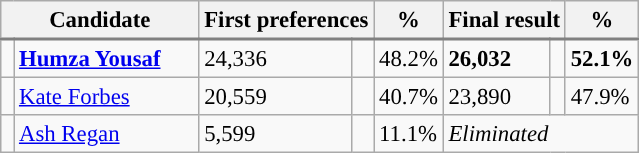<table class="wikitable" style="font-size: 95%;">
<tr style="border-bottom: 2px solid gray;">
<th colspan="2" scope="col" rowspan="1" width="125">Candidate</th>
<th colspan=2>First preferences</th>
<th>%</th>
<th colspan=2>Final result</th>
<th>%</th>
</tr>
<tr>
<td style="background-color: "></td>
<td><strong><a href='#'>Humza Yousaf</a></strong> </td>
<td>24,336</td>
<td style="text-align:center;"></td>
<td>48.2%</td>
<td><strong>26,032</strong></td>
<td style="text-align:center;"></td>
<td><strong>52.1%</strong></td>
</tr>
<tr>
<td style="background-color: "></td>
<td><a href='#'>Kate Forbes</a></td>
<td>20,559</td>
<td style="text-align:center;"></td>
<td>40.7%</td>
<td>23,890</td>
<td style="text-align:center;"></td>
<td>47.9%</td>
</tr>
<tr>
<td style="background-color: "></td>
<td><a href='#'>Ash Regan</a></td>
<td>5,599</td>
<td style="text-align:center;"></td>
<td>11.1%</td>
<td colspan=3><em>Eliminated</em></td>
</tr>
</table>
